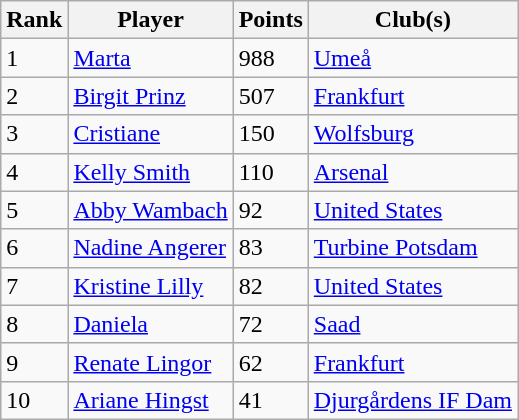<table class="sortable wikitable">
<tr>
<th>Rank</th>
<th>Player</th>
<th>Points</th>
<th>Club(s)</th>
</tr>
<tr>
<td>1</td>
<td> <a href='#'>Marta</a></td>
<td>988</td>
<td> <a href='#'>Umeå</a></td>
</tr>
<tr>
<td>2</td>
<td> <a href='#'>Birgit Prinz</a></td>
<td>507</td>
<td> <a href='#'>Frankfurt</a></td>
</tr>
<tr>
<td>3</td>
<td> <a href='#'>Cristiane</a></td>
<td>150</td>
<td> <a href='#'>Wolfsburg</a></td>
</tr>
<tr>
<td>4</td>
<td> <a href='#'>Kelly Smith</a></td>
<td>110</td>
<td> <a href='#'>Arsenal</a></td>
</tr>
<tr>
<td>5</td>
<td> <a href='#'>Abby Wambach</a></td>
<td>92</td>
<td> <a href='#'>United States</a></td>
</tr>
<tr>
<td>6</td>
<td> <a href='#'>Nadine Angerer</a></td>
<td>83</td>
<td> <a href='#'>Turbine Potsdam</a></td>
</tr>
<tr>
<td>7</td>
<td> <a href='#'>Kristine Lilly</a></td>
<td>82</td>
<td> <a href='#'>United States</a></td>
</tr>
<tr>
<td>8</td>
<td> <a href='#'>Daniela</a></td>
<td>72</td>
<td> <a href='#'>Saad</a></td>
</tr>
<tr>
<td>9</td>
<td> <a href='#'>Renate Lingor</a></td>
<td>62</td>
<td> <a href='#'>Frankfurt</a></td>
</tr>
<tr>
<td>10</td>
<td> <a href='#'>Ariane Hingst</a></td>
<td>41</td>
<td> <a href='#'>Djurgårdens IF Dam</a></td>
</tr>
</table>
